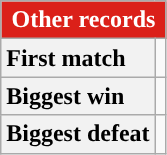<table class="wikitable" style="text-align:center;">
<tr>
<th colspan="6" style="background: #DB2019; color: #FFFFFF;">Other records</th>
</tr>
<tr>
<th style="text-align: left;">First match</th>
<td></td>
</tr>
<tr>
<th style="text-align: left;">Biggest win</th>
<td></td>
</tr>
<tr>
<th style="text-align: left;">Biggest defeat</th>
<td></td>
</tr>
</table>
